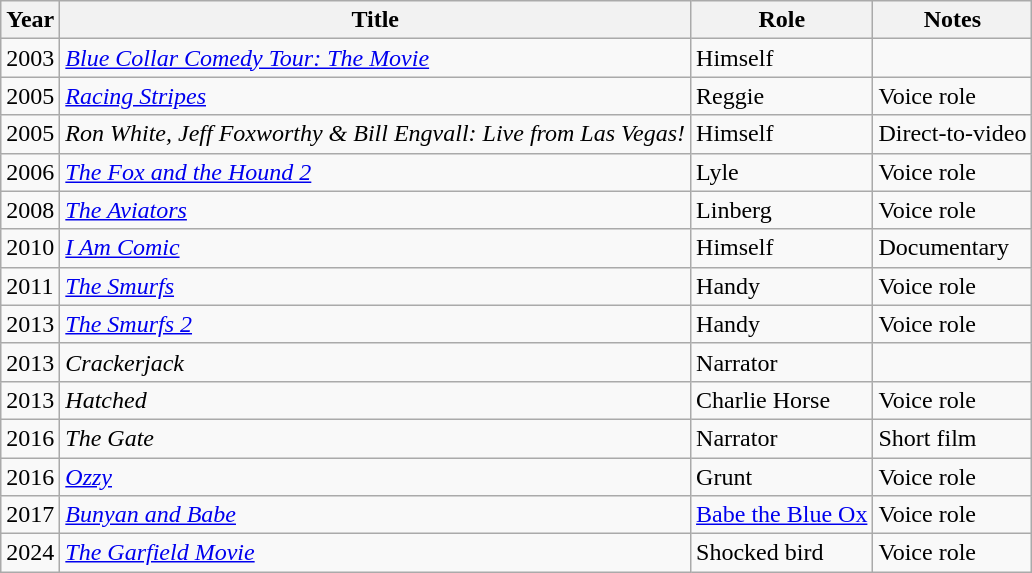<table class="wikitable">
<tr>
<th>Year</th>
<th>Title</th>
<th>Role</th>
<th>Notes</th>
</tr>
<tr>
<td>2003</td>
<td><em><a href='#'>Blue Collar Comedy Tour: The Movie</a></em></td>
<td>Himself</td>
<td></td>
</tr>
<tr>
<td>2005</td>
<td><em><a href='#'>Racing Stripes</a></em></td>
<td>Reggie</td>
<td>Voice role</td>
</tr>
<tr>
<td>2005</td>
<td><em>Ron White, Jeff Foxworthy & Bill Engvall: Live from Las Vegas!</em></td>
<td>Himself</td>
<td>Direct-to-video</td>
</tr>
<tr>
<td>2006</td>
<td><em><a href='#'>The Fox and the Hound 2</a></em></td>
<td>Lyle</td>
<td>Voice role</td>
</tr>
<tr>
<td>2008</td>
<td><em><a href='#'>The Aviators</a></em></td>
<td>Linberg</td>
<td>Voice role</td>
</tr>
<tr>
<td>2010</td>
<td><em><a href='#'>I Am Comic</a></em></td>
<td>Himself</td>
<td>Documentary</td>
</tr>
<tr>
<td>2011</td>
<td><em><a href='#'>The Smurfs</a></em></td>
<td>Handy</td>
<td>Voice role</td>
</tr>
<tr>
<td>2013</td>
<td><em><a href='#'>The Smurfs 2</a></em></td>
<td>Handy</td>
<td>Voice role</td>
</tr>
<tr>
<td>2013</td>
<td><em>Crackerjack</em></td>
<td>Narrator</td>
<td></td>
</tr>
<tr>
<td>2013</td>
<td><em>Hatched</em></td>
<td>Charlie Horse</td>
<td>Voice role</td>
</tr>
<tr>
<td>2016</td>
<td><em>The Gate</em></td>
<td>Narrator</td>
<td>Short film</td>
</tr>
<tr>
<td>2016</td>
<td><em><a href='#'>Ozzy</a></em></td>
<td>Grunt</td>
<td>Voice role</td>
</tr>
<tr>
<td>2017</td>
<td><em><a href='#'>Bunyan and Babe</a></em></td>
<td><a href='#'>Babe the Blue Ox</a></td>
<td>Voice role</td>
</tr>
<tr>
<td>2024</td>
<td><em><a href='#'>The Garfield Movie</a></em></td>
<td>Shocked bird</td>
<td>Voice role</td>
</tr>
</table>
